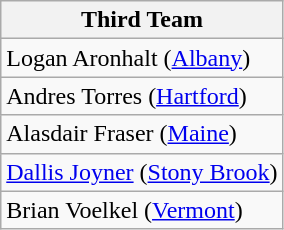<table class="wikitable">
<tr>
<th>Third Team</th>
</tr>
<tr>
<td>Logan Aronhalt (<a href='#'>Albany</a>)</td>
</tr>
<tr>
<td>Andres Torres (<a href='#'>Hartford</a>)</td>
</tr>
<tr>
<td>Alasdair Fraser (<a href='#'>Maine</a>)</td>
</tr>
<tr>
<td><a href='#'>Dallis Joyner</a> (<a href='#'>Stony Brook</a>)</td>
</tr>
<tr>
<td>Brian Voelkel (<a href='#'>Vermont</a>)</td>
</tr>
</table>
